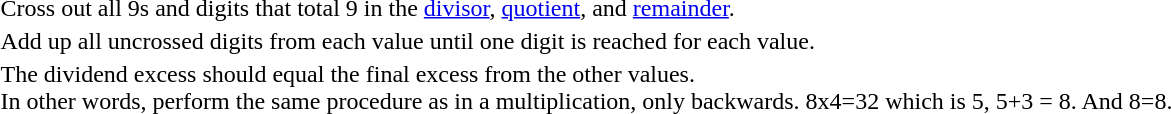<table style="text-align: center;">
<tr>
<td></td>
<td></td>
<td></td>
<td></td>
<td></td>
<td></td>
<td></td>
<td align="left">Cross out all 9s and digits that total 9 in the <a href='#'>divisor</a>, <a href='#'>quotient</a>, and <a href='#'>remainder</a>.</td>
</tr>
<tr>
<td></td>
<td></td>
<td></td>
<td></td>
<td></td>
<td></td>
<td></td>
<td align="left">Add up all uncrossed digits from each value until one digit is reached for each value.</td>
</tr>
<tr>
<td></td>
<td></td>
<td></td>
<td></td>
<td></td>
<td></td>
<td></td>
<td align="left">The dividend excess should equal the final excess from the other values.<br>In other words, perform the same procedure as in a multiplication, only backwards. 8x4=32 which is 5, 5+3 = 8. And 8=8.</td>
</tr>
</table>
